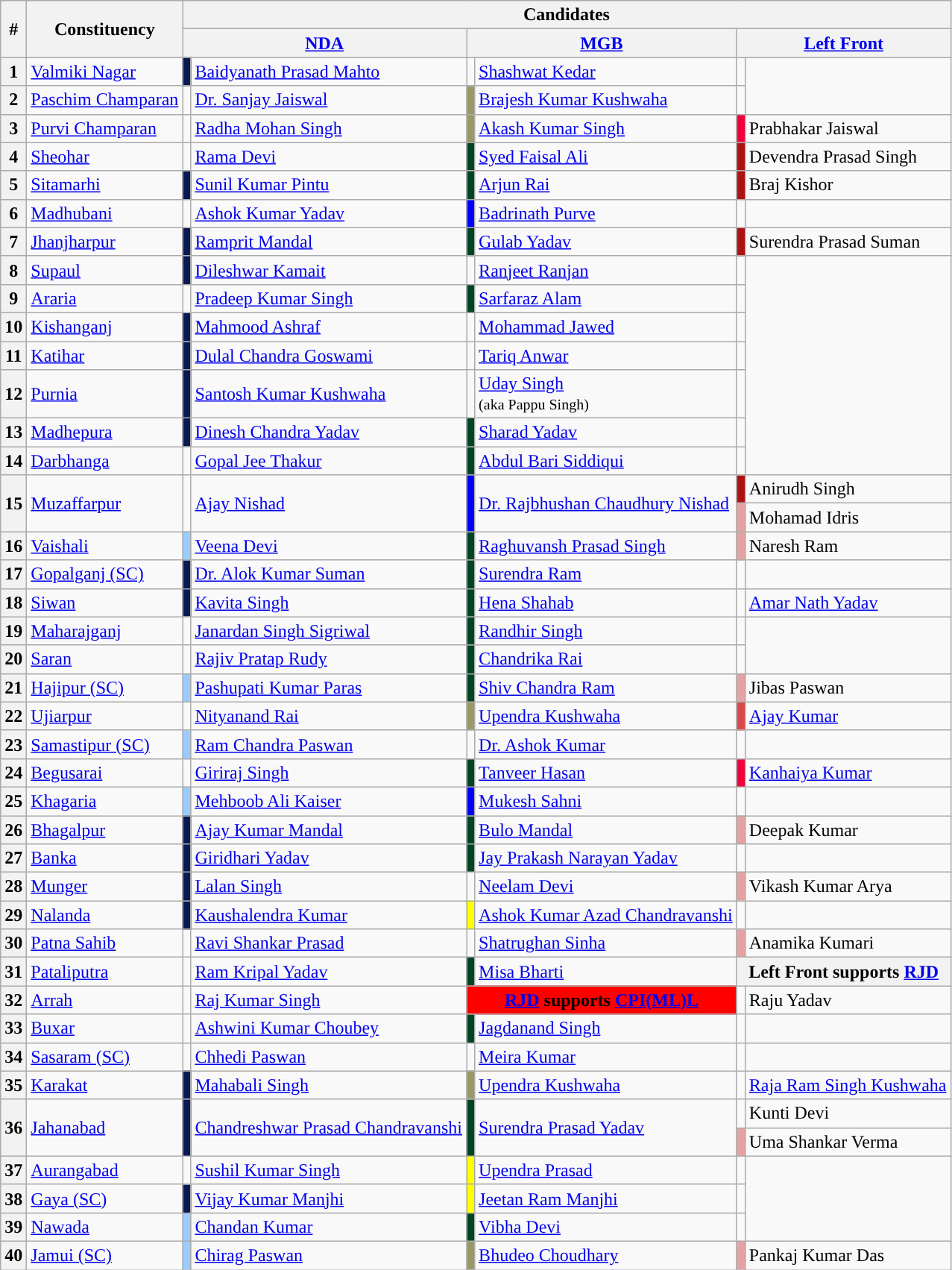<table class="wikitable sortable">
<tr>
<th rowspan="2">#</th>
<th rowspan="2">Constituency</th>
<th colspan="6">Candidates</th>
</tr>
<tr>
<th colspan="2"><a href='#'>NDA</a><br> 
</th>
<th colspan="2"><a href='#'>MGB</a><br> 
 
</th>
<th colspan="2"><a href='#'>Left Front</a><br> 
 
</th>
</tr>
<tr>
<th>1</th>
<td><a href='#'>Valmiki Nagar</a></td>
<td style="background:#0A1951;"></td>
<td><a href='#'>Baidyanath Prasad Mahto</a></td>
<td style="background:"></td>
<td><a href='#'>Shashwat Kedar</a></td>
<td></td>
</tr>
<tr>
<th>2</th>
<td><a href='#'>Paschim Champaran</a></td>
<td style="background:"></td>
<td><a href='#'>Dr. Sanjay Jaiswal</a></td>
<td style="background:#996;"></td>
<td><a href='#'>Brajesh Kumar Kushwaha</a></td>
<td></td>
</tr>
<tr>
<th>3</th>
<td><a href='#'>Purvi Champaran</a></td>
<td style="background:"></td>
<td><a href='#'>Radha Mohan Singh</a></td>
<td style="background:#996;"></td>
<td><a href='#'>Akash Kumar Singh</a></td>
<td bgcolor="#F2003C"></td>
<td>Prabhakar Jaiswal</td>
</tr>
<tr>
<th>4</th>
<td><a href='#'>Sheohar</a></td>
<td style="background:"></td>
<td><a href='#'>Rama Devi</a></td>
<td style="background:#014421;"></td>
<td><a href='#'>Syed Faisal Ali</a></td>
<td bgcolor="#ac1313"></td>
<td>Devendra Prasad Singh</td>
</tr>
<tr>
<th>5</th>
<td><a href='#'>Sitamarhi</a></td>
<td style="background:#0A1951;"></td>
<td><a href='#'>Sunil Kumar Pintu</a></td>
<td style="background:#014421;"></td>
<td><a href='#'>Arjun Rai</a></td>
<td bgcolor="#ac1313"></td>
<td>Braj Kishor</td>
</tr>
<tr>
<th>6</th>
<td><a href='#'>Madhubani</a></td>
<td style="background:"></td>
<td><a href='#'>Ashok Kumar Yadav</a></td>
<td style="background:#00f;"></td>
<td><a href='#'>Badrinath Purve</a></td>
<td></td>
</tr>
<tr>
<th>7</th>
<td><a href='#'>Jhanjharpur</a></td>
<td style="background:#0A1951;"></td>
<td><a href='#'>Ramprit Mandal</a></td>
<td style="background:#014421;"></td>
<td><a href='#'>Gulab Yadav</a></td>
<td bgcolor="#ac1313"></td>
<td>Surendra Prasad Suman</td>
</tr>
<tr>
<th>8</th>
<td><a href='#'>Supaul</a></td>
<td style="background:#0A1951;"></td>
<td><a href='#'>Dileshwar Kamait</a></td>
<td style="background:"></td>
<td><a href='#'>Ranjeet Ranjan</a></td>
<td></td>
</tr>
<tr>
<th>9</th>
<td><a href='#'>Araria</a></td>
<td style="background:"></td>
<td><a href='#'>Pradeep Kumar Singh</a></td>
<td style="background:#014421;"></td>
<td><a href='#'>Sarfaraz Alam</a></td>
<td></td>
</tr>
<tr>
<th>10</th>
<td><a href='#'>Kishanganj</a></td>
<td style="background:#0A1951;"></td>
<td><a href='#'>Mahmood Ashraf</a></td>
<td style="background:"></td>
<td><a href='#'>Mohammad Jawed</a></td>
<td></td>
</tr>
<tr>
<th>11</th>
<td><a href='#'>Katihar</a></td>
<td style="background:#0A1951;"></td>
<td><a href='#'>Dulal Chandra Goswami</a></td>
<td style="background:"></td>
<td><a href='#'>Tariq Anwar</a></td>
<td></td>
</tr>
<tr>
<th>12</th>
<td><a href='#'>Purnia</a></td>
<td style="background:#0A1951;"></td>
<td><a href='#'>Santosh Kumar Kushwaha</a></td>
<td style="background:"></td>
<td><a href='#'>Uday Singh</a><br><small>(aka Pappu Singh)</small></td>
<td></td>
</tr>
<tr>
<th>13</th>
<td><a href='#'>Madhepura</a></td>
<td style="background:#0A1951;"></td>
<td><a href='#'>Dinesh Chandra Yadav</a></td>
<td style="background:#014421;"></td>
<td><a href='#'>Sharad Yadav</a></td>
<td></td>
</tr>
<tr>
<th>14</th>
<td><a href='#'>Darbhanga</a></td>
<td style="background:"></td>
<td><a href='#'>Gopal Jee Thakur</a></td>
<td style="background:#014421;"></td>
<td><a href='#'>Abdul Bari Siddiqui</a></td>
<td></td>
</tr>
<tr>
<th rowspan="2">15</th>
<td rowspan="2"><a href='#'>Muzaffarpur</a></td>
<td rowspan="2" style="background:"></td>
<td rowspan="2"><a href='#'>Ajay Nishad</a></td>
<td rowspan="2" style="background:#00f;"></td>
<td rowspan="2"><a href='#'>Dr. Rajbhushan Chaudhury Nishad</a></td>
<td bgcolor="#ac1313"></td>
<td>Anirudh Singh</td>
</tr>
<tr>
<td bgcolor="#e5a2a2"></td>
<td>Mohamad Idris</td>
</tr>
<tr>
<th>16</th>
<td><a href='#'>Vaishali</a></td>
<td style="background:#9cf;"></td>
<td><a href='#'>Veena Devi</a></td>
<td style="background:#014421;"></td>
<td><a href='#'>Raghuvansh Prasad Singh</a></td>
<td bgcolor="#e5a2a2"></td>
<td>Naresh Ram</td>
</tr>
<tr>
<th>17</th>
<td><a href='#'>Gopalganj (SC)</a></td>
<td style="background:#0A1951;"></td>
<td><a href='#'>Dr. Alok Kumar Suman</a></td>
<td style="background:#014421;"></td>
<td><a href='#'>Surendra Ram</a></td>
<td></td>
</tr>
<tr>
<th>18</th>
<td><a href='#'>Siwan</a></td>
<td style="background:#0A1951;"></td>
<td><a href='#'>Kavita Singh</a></td>
<td style="background:#014421;"></td>
<td><a href='#'>Hena Shahab</a></td>
<td></td>
<td><a href='#'>Amar Nath Yadav</a></td>
</tr>
<tr>
<th>19</th>
<td><a href='#'>Maharajganj</a></td>
<td style="background:"></td>
<td><a href='#'>Janardan Singh Sigriwal</a></td>
<td style="background:#014421;"></td>
<td><a href='#'>Randhir Singh</a></td>
<td></td>
</tr>
<tr>
<th>20</th>
<td><a href='#'>Saran</a></td>
<td style="background:"></td>
<td><a href='#'>Rajiv Pratap Rudy</a></td>
<td style="background:#014421;"></td>
<td><a href='#'>Chandrika Rai</a></td>
<td></td>
</tr>
<tr>
<th>21</th>
<td><a href='#'>Hajipur (SC)</a></td>
<td style="background:#9cf;"></td>
<td><a href='#'>Pashupati Kumar Paras</a></td>
<td style="background:#014421;"></td>
<td><a href='#'>Shiv Chandra Ram</a></td>
<td bgcolor="#e5a2a2"></td>
<td>Jibas Paswan</td>
</tr>
<tr>
<th>22</th>
<td><a href='#'>Ujiarpur</a></td>
<td style="background:"></td>
<td><a href='#'>Nityanand Rai</a></td>
<td style="background:#996;"></td>
<td><a href='#'>Upendra Kushwaha</a></td>
<td bgcolor="#da4949"></td>
<td><a href='#'>Ajay Kumar</a></td>
</tr>
<tr>
<th>23</th>
<td><a href='#'>Samastipur (SC)</a></td>
<td style="background:#9cf;"></td>
<td><a href='#'>Ram Chandra Paswan</a></td>
<td style="background:"></td>
<td><a href='#'>Dr. Ashok Kumar</a></td>
<td></td>
</tr>
<tr>
<th>24</th>
<td><a href='#'>Begusarai</a></td>
<td style="background:"></td>
<td><a href='#'>Giriraj Singh</a></td>
<td style="background:#014421;"></td>
<td><a href='#'>Tanveer Hasan</a></td>
<td bgcolor="#F2003C"></td>
<td><a href='#'>Kanhaiya Kumar</a></td>
</tr>
<tr>
<th>25</th>
<td><a href='#'>Khagaria</a></td>
<td style="background:#9cf;"></td>
<td><a href='#'>Mehboob Ali Kaiser</a></td>
<td style="background:#00f;"></td>
<td><a href='#'>Mukesh Sahni</a></td>
<td></td>
</tr>
<tr>
<th>26</th>
<td><a href='#'>Bhagalpur</a></td>
<td style="background:#0A1951;"></td>
<td><a href='#'>Ajay Kumar Mandal</a></td>
<td style="background:#014421;"></td>
<td><a href='#'>Bulo Mandal</a></td>
<td bgcolor="#e5a2a2"></td>
<td>Deepak Kumar</td>
</tr>
<tr>
<th>27</th>
<td><a href='#'>Banka</a></td>
<td style="background:#0A1951;"></td>
<td><a href='#'>Giridhari Yadav</a></td>
<td style="background:#014421;"></td>
<td><a href='#'>Jay Prakash Narayan Yadav</a></td>
<td></td>
</tr>
<tr>
<th>28</th>
<td><a href='#'>Munger</a></td>
<td style="background:#0A1951;"></td>
<td><a href='#'>Lalan Singh</a></td>
<td style="background:"></td>
<td><a href='#'>Neelam Devi</a></td>
<td bgcolor="#e5a2a2"></td>
<td>Vikash Kumar Arya</td>
</tr>
<tr>
<th>29</th>
<td><a href='#'>Nalanda</a></td>
<td style="background:#0A1951;"></td>
<td><a href='#'>Kaushalendra Kumar</a></td>
<td style="background:#ff0;"></td>
<td><a href='#'>Ashok Kumar Azad Chandravanshi</a></td>
<td></td>
</tr>
<tr>
<th>30</th>
<td><a href='#'>Patna Sahib</a></td>
<td style="background:"></td>
<td><a href='#'>Ravi Shankar Prasad</a></td>
<td style="background:"></td>
<td><a href='#'>Shatrughan Sinha</a></td>
<td bgcolor="#e5a2a2"></td>
<td>Anamika Kumari</td>
</tr>
<tr>
<th>31</th>
<td><a href='#'>Pataliputra</a></td>
<td style="background:"></td>
<td><a href='#'>Ram Kripal Yadav</a></td>
<td style="background:#014421;"></td>
<td><a href='#'>Misa Bharti</a></td>
<th colspan="2">Left Front supports <a href='#'>RJD</a></th>
</tr>
<tr>
<th>32</th>
<td><a href='#'>Arrah</a></td>
<td style="background:"></td>
<td><a href='#'>Raj Kumar Singh</a></td>
<th colspan="2" style="background:#f00;"><a href='#'>RJD</a> supports <a href='#'>CPI(ML)L</a></th>
<td></td>
<td>Raju Yadav</td>
</tr>
<tr>
<th>33</th>
<td><a href='#'>Buxar</a></td>
<td style="background:"></td>
<td><a href='#'>Ashwini Kumar Choubey</a></td>
<td style="background:#014421;"></td>
<td><a href='#'>Jagdanand Singh</a></td>
<td></td>
<td></td>
</tr>
<tr>
<th>34</th>
<td><a href='#'>Sasaram (SC)</a></td>
<td style="background:"></td>
<td><a href='#'>Chhedi Paswan</a></td>
<td style="background:"></td>
<td><a href='#'>Meira Kumar</a></td>
<td></td>
<td></td>
</tr>
<tr>
<th>35</th>
<td><a href='#'>Karakat</a></td>
<td style="background:#0A1951;"></td>
<td><a href='#'>Mahabali Singh</a></td>
<td style="background:#996;"></td>
<td><a href='#'>Upendra Kushwaha</a></td>
<td></td>
<td><a href='#'>Raja Ram Singh Kushwaha</a></td>
</tr>
<tr>
<th rowspan="2">36</th>
<td rowspan="2"><a href='#'>Jahanabad</a></td>
<td rowspan="2"  style="background:#0A1951;"></td>
<td rowspan="2"><a href='#'>Chandreshwar Prasad Chandravanshi</a></td>
<td rowspan="2" style="background:#014421;"></td>
<td rowspan="2"><a href='#'>Surendra Prasad Yadav</a></td>
<td></td>
<td>Kunti Devi</td>
</tr>
<tr>
<td bgcolor="#e5a2a2"></td>
<td>Uma Shankar Verma</td>
</tr>
<tr>
<th>37</th>
<td><a href='#'>Aurangabad</a></td>
<td style="background:"></td>
<td><a href='#'>Sushil Kumar Singh</a></td>
<td style="background:#ff0;"></td>
<td><a href='#'>Upendra Prasad</a></td>
<td></td>
</tr>
<tr>
<th>38</th>
<td><a href='#'>Gaya (SC)</a></td>
<td style="background:#0A1951;"></td>
<td><a href='#'>Vijay Kumar Manjhi</a></td>
<td style="background:#ff0;"></td>
<td><a href='#'>Jeetan Ram Manjhi</a></td>
<td></td>
</tr>
<tr>
<th>39</th>
<td><a href='#'>Nawada</a></td>
<td style="background:#9cf;"></td>
<td><a href='#'>Chandan Kumar</a></td>
<td style="background:#014421;"></td>
<td><a href='#'>Vibha Devi</a></td>
<td></td>
</tr>
<tr>
<th>40</th>
<td><a href='#'>Jamui (SC)</a></td>
<td style="background:#9cf;"></td>
<td><a href='#'>Chirag Paswan</a></td>
<td style="background:#996;"></td>
<td><a href='#'>Bhudeo Choudhary</a></td>
<td bgcolor="#e5a2a2"></td>
<td>Pankaj Kumar Das</td>
</tr>
</table>
